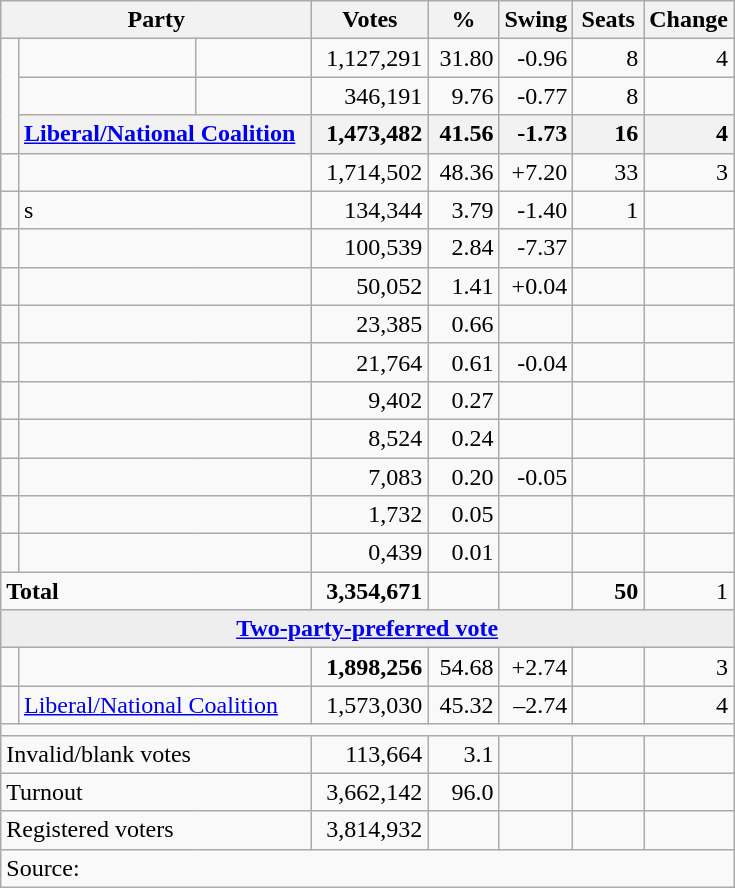<table class="wikitable">
<tr>
<th colspan="3" style="width:200px"><strong>Party</strong></th>
<th style="width:70px; text-align:center;"><strong>Votes</strong></th>
<th style="width:40px; text-align:center;"><strong>%</strong></th>
<th style="width:40px; text-align:center;"><strong>Swing</strong></th>
<th style="width:40px; text-align:center;"><strong>Seats</strong></th>
<th style="width:40px; text-align:center;"><strong>Change</strong></th>
</tr>
<tr>
<td rowspan="3"> </td>
<td> </td>
<td></td>
<td align=right>1,127,291</td>
<td align=right>31.80</td>
<td align=right>-0.96</td>
<td align=right>8</td>
<td align=right> 4</td>
</tr>
<tr>
<td> </td>
<td></td>
<td align=right>346,191</td>
<td align=right>9.76</td>
<td align=right>-0.77</td>
<td align=right>8</td>
<td align=right></td>
</tr>
<tr>
<th colspan="2" style="text-align:left;"><a href='#'>Liberal/National Coalition</a></th>
<th style="text-align:right;">1,473,482</th>
<th style="text-align:right;">41.56</th>
<th style="text-align:right;">-1.73</th>
<th style="text-align:right;">16</th>
<th style="text-align:right;"> 4</th>
</tr>
<tr>
<td> </td>
<td colspan=2></td>
<td align=right>1,714,502</td>
<td align=right>48.36</td>
<td align=right>+7.20</td>
<td align=right>33</td>
<td align=right> 3</td>
</tr>
<tr>
<td> </td>
<td colspan=2>s</td>
<td align=right>134,344</td>
<td align=right>3.79</td>
<td align=right>-1.40</td>
<td align=right>1</td>
<td align=right></td>
</tr>
<tr>
<td> </td>
<td colspan=2></td>
<td align=right>100,539</td>
<td align=right>2.84</td>
<td align=right>-7.37</td>
<td align=right></td>
<td align=right></td>
</tr>
<tr>
<td> </td>
<td colspan=2></td>
<td align=right>50,052</td>
<td align=right>1.41</td>
<td align=right>+0.04</td>
<td align=right></td>
<td align=right></td>
</tr>
<tr>
<td> </td>
<td colspan=2></td>
<td align=right>23,385</td>
<td align=right>0.66</td>
<td align=right></td>
<td align=right></td>
<td align=right></td>
</tr>
<tr>
<td> </td>
<td colspan=2></td>
<td align=right>21,764</td>
<td align=right>0.61</td>
<td align=right>-0.04</td>
<td align=right></td>
<td align=right></td>
</tr>
<tr>
<td> </td>
<td colspan=2></td>
<td align=right>9,402</td>
<td align=right>0.27</td>
<td align=right></td>
<td align=right></td>
<td align=right></td>
</tr>
<tr>
<td> </td>
<td colspan=2></td>
<td align=right>8,524</td>
<td align=right>0.24</td>
<td align=right></td>
<td align=right></td>
<td align=right></td>
</tr>
<tr>
<td> </td>
<td colspan=2></td>
<td align=right>7,083</td>
<td align=right>0.20</td>
<td align=right>-0.05</td>
<td align=right></td>
<td align=right></td>
</tr>
<tr>
<td> </td>
<td colspan=2></td>
<td align=right>1,732</td>
<td align=right>0.05</td>
<td align=right></td>
<td align=right></td>
<td align=right></td>
</tr>
<tr>
<td> </td>
<td colspan=2></td>
<td align=right>0,439</td>
<td align=right>0.01</td>
<td align=right></td>
<td align=right></td>
<td align=right></td>
</tr>
<tr>
<td colspan="3" align="left"><strong>Total</strong></td>
<td align=right><strong>3,354,671</strong></td>
<td align=right></td>
<td align=right></td>
<td align=right><strong>50</strong></td>
<td align=right> 1</td>
</tr>
<tr>
<td colspan="8" style="text-align:center; background:#eee;"><strong><a href='#'>Two-party-preferred vote</a></strong></td>
</tr>
<tr>
<td> </td>
<td colspan=2></td>
<td align=right><strong>1,898,256</strong></td>
<td align=right>54.68</td>
<td align=right>+2.74</td>
<td align=right></td>
<td align=right> 3</td>
</tr>
<tr>
<td> </td>
<td colspan=2><a href='#'>Liberal/National Coalition</a></td>
<td align=right>1,573,030</td>
<td align=right>45.32</td>
<td align=right>–2.74</td>
<td align=right></td>
<td align=right> 4</td>
</tr>
<tr>
<td colspan="8"></td>
</tr>
<tr>
<td colspan="3" style="text-align:left;">Invalid/blank votes</td>
<td align="right">113,664</td>
<td align="right">3.1</td>
<td align="right"></td>
<td></td>
<td></td>
</tr>
<tr>
<td colspan="3" style="text-align:left;">Turnout</td>
<td align="right">3,662,142</td>
<td align="right">96.0</td>
<td align="right"></td>
<td></td>
<td></td>
</tr>
<tr>
<td colspan="3" style="text-align:left;">Registered voters</td>
<td align="right">3,814,932</td>
<td></td>
<td></td>
<td></td>
<td></td>
</tr>
<tr>
<td colspan="8" align="left">Source: </td>
</tr>
</table>
